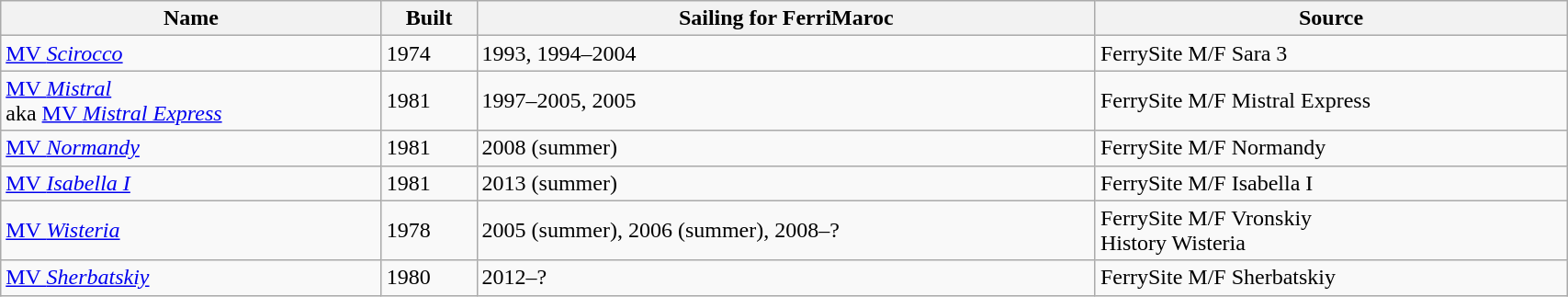<table class="wikitable" width="90%" ;">
<tr>
<th>Name</th>
<th>Built</th>
<th>Sailing for FerriMaroc</th>
<th>Source</th>
</tr>
<tr>
<td><a href='#'>MV <em>Scirocco</em></a></td>
<td>1974</td>
<td>1993, 1994–2004</td>
<td>FerrySite M/F Sara 3</td>
</tr>
<tr>
<td><a href='#'>MV <em>Mistral</em></a><br>aka <a href='#'>MV <em>Mistral Express</em></a></td>
<td>1981</td>
<td>1997–2005, 2005</td>
<td>FerrySite M/F Mistral Express</td>
</tr>
<tr>
<td><a href='#'>MV <em>Normandy</em></a></td>
<td>1981</td>
<td>2008 (summer)</td>
<td>FerrySite M/F Normandy</td>
</tr>
<tr>
<td><a href='#'>MV <em>Isabella I</em></a></td>
<td>1981</td>
<td>2013 (summer)</td>
<td>FerrySite M/F Isabella I</td>
</tr>
<tr>
<td><a href='#'>MV <em>Wisteria</em></a></td>
<td>1978</td>
<td>2005 (summer), 2006 (summer), 2008–?</td>
<td>FerrySite M/F Vronskiy<br>History Wisteria</td>
</tr>
<tr>
<td><a href='#'>MV <em>Sherbatskiy</em></a></td>
<td>1980</td>
<td>2012–?</td>
<td>FerrySite M/F Sherbatskiy</td>
</tr>
</table>
